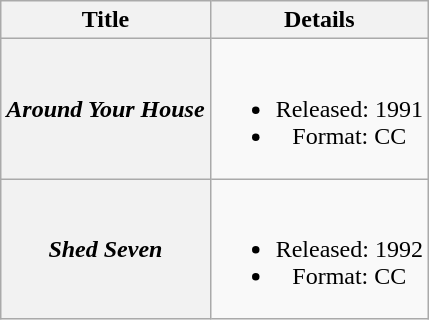<table class="wikitable plainrowheaders" style="text-align:center;">
<tr>
<th scope="col">Title</th>
<th scope="col">Details</th>
</tr>
<tr>
<th scope="row"><em>Around Your House</em></th>
<td><br><ul><li>Released: 1991</li><li>Format: CC</li></ul></td>
</tr>
<tr>
<th scope="row"><em>Shed Seven</em></th>
<td><br><ul><li>Released: 1992</li><li>Format: CC</li></ul></td>
</tr>
</table>
